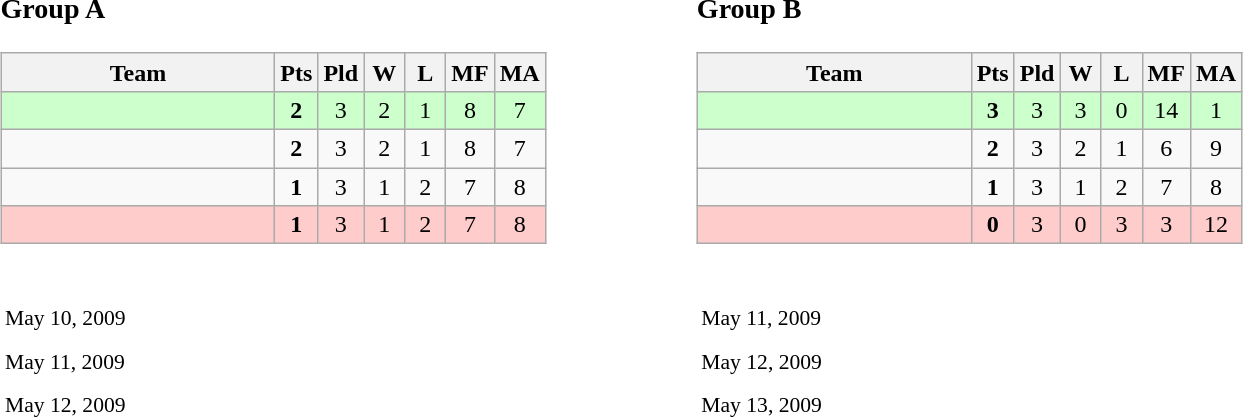<table>
<tr>
<td width=45% valign=top><br><h3>Group A</h3><table class=wikitable style="text-align:center">
<tr>
<th width=175>Team</th>
<th width=20>Pts</th>
<th width=20>Pld</th>
<th width=20>W</th>
<th width=20>L</th>
<th width=20>MF</th>
<th width=20>MA</th>
</tr>
<tr bgcolor=ccffcc>
<td style="text-align:left"></td>
<td><strong>2</strong></td>
<td>3</td>
<td>2</td>
<td>1</td>
<td>8</td>
<td>7</td>
</tr>
<tr>
<td style="text-align:left"></td>
<td><strong>2</strong></td>
<td>3</td>
<td>2</td>
<td>1</td>
<td>8</td>
<td>7</td>
</tr>
<tr>
<td style="text-align:left"></td>
<td><strong>1</strong></td>
<td>3</td>
<td>1</td>
<td>2</td>
<td>7</td>
<td>8</td>
</tr>
<tr bgcolor=ffcccc>
<td style="text-align:left"></td>
<td><strong>1</strong></td>
<td>3</td>
<td>1</td>
<td>2</td>
<td>7</td>
<td>8</td>
</tr>
</table>
</td>
<td width=45% valign=top><br><h3>Group B</h3><table class=wikitable style="text-align:center">
<tr>
<th width=175>Team</th>
<th width=20>Pts</th>
<th width=20>Pld</th>
<th width=20>W</th>
<th width=20>L</th>
<th width=20>MF</th>
<th width=20>MA</th>
</tr>
<tr bgcolor=ccffcc>
<td style="text-align:left"></td>
<td><strong>3</strong></td>
<td>3</td>
<td>3</td>
<td>0</td>
<td>14</td>
<td>1</td>
</tr>
<tr>
<td style="text-align:left"></td>
<td><strong>2</strong></td>
<td>3</td>
<td>2</td>
<td>1</td>
<td>6</td>
<td>9</td>
</tr>
<tr>
<td style="text-align:left"></td>
<td><strong>1</strong></td>
<td>3</td>
<td>1</td>
<td>2</td>
<td>7</td>
<td>8</td>
</tr>
<tr bgcolor=ffcccc>
<td style="text-align:left"></td>
<td><strong>0</strong></td>
<td>3</td>
<td>0</td>
<td>3</td>
<td>3</td>
<td>12</td>
</tr>
</table>
</td>
</tr>
<tr>
<td><br><table style="font-size:90%">
<tr>
<td colspan=3>May 10, 2009</td>
</tr>
<tr>
<td width=150 align=right><strong></strong></td>
<td width=100 align=center></td>
<td width=150></td>
</tr>
<tr>
<td align=right><strong></strong></td>
<td align=center></td>
<td></td>
</tr>
<tr>
<td colspan=3>May 11, 2009</td>
</tr>
<tr>
<td align=right></td>
<td align=center></td>
<td><strong></strong></td>
</tr>
<tr>
<td align=right></td>
<td align=center></td>
<td><strong></strong></td>
</tr>
<tr>
<td colspan=3>May 12, 2009</td>
</tr>
<tr>
<td align=right></td>
<td align=center></td>
<td><strong></strong></td>
</tr>
<tr>
<td align=right></td>
<td align=center></td>
<td><strong></strong></td>
</tr>
</table>
</td>
<td><br><table style="font-size:90%">
<tr>
<td colspan=3>May 11, 2009</td>
</tr>
<tr>
<td width=150 align=right><strong></strong></td>
<td width=100 align=center></td>
<td width=150></td>
</tr>
<tr>
<td align=right></td>
<td align=center></td>
<td><strong></strong></td>
</tr>
<tr>
<td colspan=3>May 12, 2009</td>
</tr>
<tr>
<td align=right><strong></strong></td>
<td align=center></td>
<td></td>
</tr>
<tr>
<td align=right><strong></strong></td>
<td align=center></td>
<td></td>
</tr>
<tr>
<td colspan=3>May 13, 2009</td>
</tr>
<tr>
<td align=right><strong></strong></td>
<td align=center></td>
<td></td>
</tr>
<tr>
<td align=right><strong></strong></td>
<td align=center></td>
<td></td>
</tr>
</table>
</td>
</tr>
</table>
